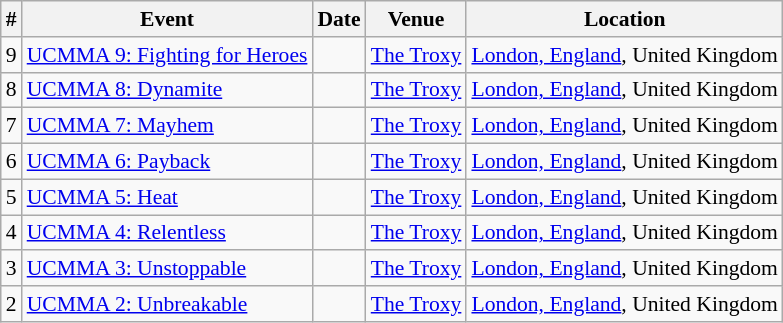<table class="sortable wikitable succession-box" style="font-size:90%;">
<tr>
<th scope="col">#</th>
<th scope="col">Event</th>
<th scope="col">Date</th>
<th scope="col">Venue</th>
<th scope="col">Location</th>
</tr>
<tr>
<td align=center>9</td>
<td><a href='#'>UCMMA 9: Fighting for Heroes</a></td>
<td></td>
<td><a href='#'>The Troxy</a></td>
<td><a href='#'>London, England</a>, United Kingdom</td>
</tr>
<tr>
<td align=center>8</td>
<td><a href='#'>UCMMA 8: Dynamite</a></td>
<td></td>
<td><a href='#'>The Troxy</a></td>
<td><a href='#'>London, England</a>, United Kingdom</td>
</tr>
<tr>
<td align=center>7</td>
<td><a href='#'>UCMMA 7: Mayhem</a></td>
<td></td>
<td><a href='#'>The Troxy</a></td>
<td><a href='#'>London, England</a>, United Kingdom</td>
</tr>
<tr>
<td align=center>6</td>
<td><a href='#'>UCMMA 6: Payback</a></td>
<td></td>
<td><a href='#'>The Troxy</a></td>
<td><a href='#'>London, England</a>, United Kingdom</td>
</tr>
<tr>
<td align=center>5</td>
<td><a href='#'>UCMMA 5: Heat</a></td>
<td></td>
<td><a href='#'>The Troxy</a></td>
<td><a href='#'>London, England</a>, United Kingdom</td>
</tr>
<tr>
<td align=center>4</td>
<td><a href='#'>UCMMA 4: Relentless</a></td>
<td></td>
<td><a href='#'>The Troxy</a></td>
<td><a href='#'>London, England</a>, United Kingdom</td>
</tr>
<tr>
<td align=center>3</td>
<td><a href='#'>UCMMA 3: Unstoppable</a></td>
<td></td>
<td><a href='#'>The Troxy</a></td>
<td><a href='#'>London, England</a>, United Kingdom</td>
</tr>
<tr>
<td align=center>2</td>
<td><a href='#'>UCMMA 2: Unbreakable</a></td>
<td></td>
<td><a href='#'>The Troxy</a></td>
<td><a href='#'>London, England</a>, United Kingdom</td>
</tr>
</table>
